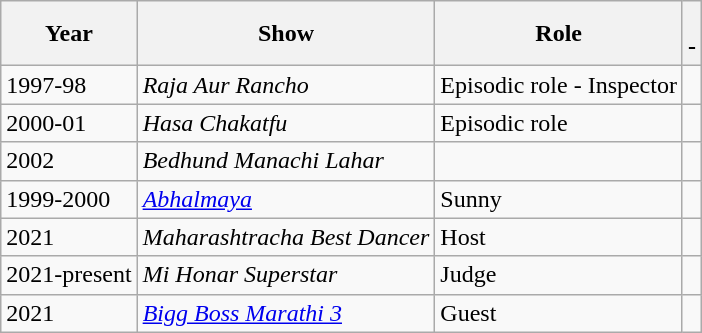<table class="wikitable sortable">
<tr>
<th>Year</th>
<th>Show</th>
<th>Role</th>
<th class="unsortable"><br>-</th>
</tr>
<tr>
<td>1997-98</td>
<td><em>Raja Aur Rancho</em></td>
<td>Episodic  role - Inspector</td>
<td></td>
</tr>
<tr>
<td>2000-01</td>
<td><em>Hasa Chakatfu</em></td>
<td>Episodic role</td>
<td style="text-align:center;"></td>
</tr>
<tr>
<td>2002</td>
<td><em>Bedhund Manachi Lahar</em></td>
<td></td>
<td style="text-align:center;"></td>
</tr>
<tr>
<td>1999-2000</td>
<td><em><a href='#'>Abhalmaya</a></em></td>
<td>Sunny</td>
<td style="text-align:center;"></td>
</tr>
<tr>
<td>2021</td>
<td><em>Maharashtracha Best Dancer</em></td>
<td>Host</td>
<td style="text-align:center;"></td>
</tr>
<tr>
<td>2021-present</td>
<td><em>Mi Honar Superstar</em></td>
<td>Judge</td>
<td></td>
</tr>
<tr>
<td>2021</td>
<td><em><a href='#'>Bigg Boss Marathi 3</a></em></td>
<td>Guest</td>
<td></td>
</tr>
</table>
